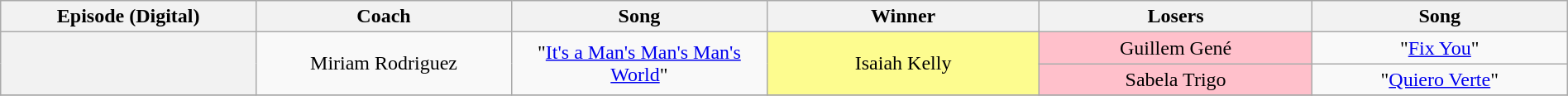<table class="wikitable" style="text-align: center; width:100%">
<tr>
<th style="width:15%">Episode (Digital)</th>
<th style="width:15%">Coach</th>
<th style="width:15%">Song</th>
<th style="width:16%">Winner</th>
<th style="width:16%">Losers</th>
<th style="width:15%">Song</th>
</tr>
<tr>
<th rowspan="2"></th>
<td rowspan="2">Miriam Rodriguez</td>
<td rowspan="2">"<a href='#'>It's a Man's Man's Man's World</a>"</td>
<td rowspan="2" style="background:#fdfc8f">Isaiah Kelly</td>
<td style="background:pink">Guillem Gené</td>
<td>"<a href='#'>Fix You</a>"</td>
</tr>
<tr>
<td style="background:pink">Sabela Trigo</td>
<td>"<a href='#'>Quiero Verte</a>"</td>
</tr>
<tr>
</tr>
</table>
